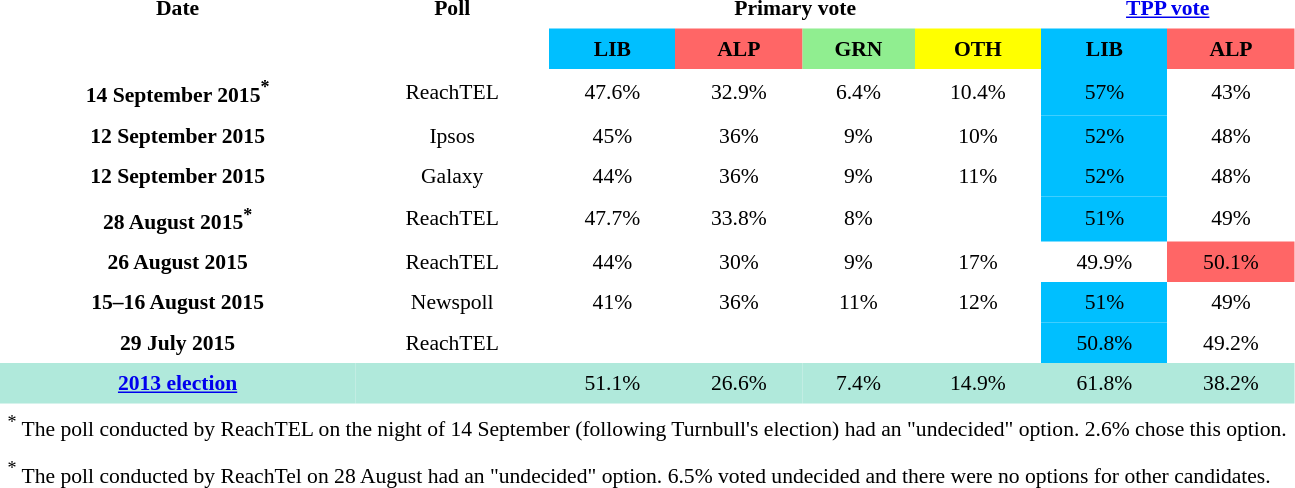<table class="toccolours" cellpadding="5" cellspacing="0" style="float:left; margin-right:.5em; margin-top:.4em; font-size:90%;">
<tr>
</tr>
<tr>
<th style="background:#; text-align:center;">Date</th>
<th style="background:#; text-align:center;">Poll</th>
<th style="background:#; text-align:center;" colspan="4">Primary vote</th>
<th style="background:#; text-align:center;" colspan="2"><a href='#'>TPP vote</a></th>
</tr>
<tr>
<th style="background:#; text-align:center;"></th>
<th style="background:#; text-align:center;"></th>
<th style="background:#00bfff; text-align:center;">LIB</th>
<th style="background:#f66; text-align:center;">ALP</th>
<th style="background:#90ee90;">GRN</th>
<th style="background:#ff0;;">OTH</th>
<th style="background:#00bfff; text-align:center;">LIB</th>
<th style="background:#f66; text-align:center;">ALP</th>
</tr>
<tr>
<th style="text-align:center;" bgcolor="">14 September 2015<sup>*</sup></th>
<td style="text-align:center;" bgcolor="">ReachTEL</td>
<td width="" style="text-align:center; background:#;">47.6%</td>
<td width="" style="text-align:center; background:#;">32.9%</td>
<td width="" style="text-align:center; background:#;">6.4%</td>
<td width="" style="text-align:center; background:#;">10.4%</td>
<td width="" style="text-align:center; background:#00bfff;">57%</td>
<td width="" style="text-align:center; background:#;">43%</td>
</tr>
<tr>
<th style="text-align:center;" bgcolor="">12 September 2015</th>
<td style="text-align:center;" bgcolor="">Ipsos</td>
<td width="" style="text-align:center; background:#;">45%</td>
<td width="" style="text-align:center; background:#;">36%</td>
<td width="" style="text-align:center; background:#;">9%</td>
<td width="" style="text-align:center; background:#;">10%</td>
<td width="" style="text-align:center; background:#00bfff;">52%</td>
<td width="" style="text-align:center; background:#;">48%</td>
</tr>
<tr>
<th style="text-align:center;" bgcolor="">12 September 2015</th>
<td style="text-align:center;" bgcolor="">Galaxy</td>
<td width="" style="text-align:center; background:#;">44%</td>
<td width="" style="text-align:center; background:#;">36%</td>
<td width="" style="text-align:center; background:#;">9%</td>
<td width="" style="text-align:center; background:#;">11%</td>
<td width="" style="text-align:center; background:#00bfff;">52%</td>
<td width="" style="text-align:center; background:#;">48%</td>
</tr>
<tr>
<th style="text-align:center;" bgcolor="">28 August 2015<sup>*</sup></th>
<td style="text-align:center;" bgcolor="">ReachTEL</td>
<td width="" style="text-align:center; background:#;">47.7%</td>
<td width="" style="text-align:center; background:#;">33.8%</td>
<td width="" style="text-align:center; background:#;">8%</td>
<td width="" style="text-align:center; background:#;"></td>
<td width="" style="text-align:center; background:#00bfff;">51%</td>
<td width="" style="text-align:center; background:#;">49%</td>
</tr>
<tr>
<th style="text-align:center;" bgcolor="">26 August 2015</th>
<td style="text-align:center;" bgcolor="">ReachTEL</td>
<td width="" style="text-align:center; background:#;">44%</td>
<td width="" style="text-align:center; background:#;">30%</td>
<td width="" style="text-align:center; background:#;">9%</td>
<td width="" style="text-align:center; background:#;">17%</td>
<td width="" style="text-align:center; background:#;">49.9%</td>
<td width="" style="text-align:center; background:#f66;">50.1%</td>
</tr>
<tr>
<th style="text-align:center;" bgcolor="">15–16 August 2015</th>
<td style="text-align:center;" bgcolor="">Newspoll</td>
<td width="" style="text-align:center; background:#;">41%</td>
<td width="" style="text-align:center; background:#;">36%</td>
<td width="" style="text-align:center; background:#;">11%</td>
<td width="" style="text-align:center; background:#;">12%</td>
<td width="" style="text-align:center; background:#00bfff;">51%</td>
<td width="" style="text-align:center; background:#;">49%</td>
</tr>
<tr>
<th style="text-align:center;" bgcolor="">29 July 2015</th>
<td style="text-align:center;" bgcolor="">ReachTEL</td>
<td width="" style="text-align:center; background:#;"></td>
<td width="" style="text-align:center; background:#;"></td>
<td width="" style="text-align:center; background:#;"></td>
<td width="" style="text-align:center; background:#;"></td>
<td width="" style="text-align:center; background:#00bfff;">50.8%</td>
<td width="" style="text-align:center; background:#;">49.2%</td>
</tr>
<tr>
<th style="text-align:center; background:#b0e9db;"><strong><a href='#'>2013 election</a></strong></th>
<td width="" style="text-align:center; background:#b0e9db;"></td>
<td width="" style="text-align:center; background:#b0e9db;">51.1%</td>
<td width="" style="text-align:center; background:#b0e9db;">26.6%</td>
<td width="" style="text-align:center; background:#b0e9db;">7.4%</td>
<td width="" style="text-align:center; background:#b0e9db;">14.9%</td>
<td width="" style="text-align:center; background:#b0e9db;">61.8%</td>
<td width="" style="text-align:center; background:#b0e9db;">38.2%</td>
</tr>
<tr>
<td colspan="15"><sup>*</sup> The poll conducted by ReachTEL on the night of 14 September (following Turnbull's election) had an "undecided" option. 2.6% chose this option.</td>
</tr>
<tr>
<td colspan="15"><sup>*</sup> The poll conducted by ReachTel on 28 August had an "undecided" option. 6.5% voted undecided and there were no options for other candidates.</td>
</tr>
</table>
